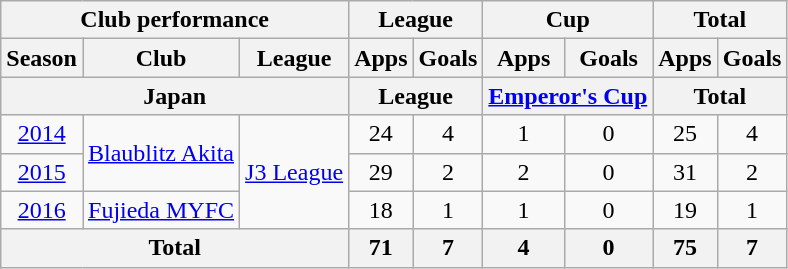<table class="wikitable" style="text-align:center;">
<tr>
<th colspan=3>Club performance</th>
<th colspan=2>League</th>
<th colspan=2>Cup</th>
<th colspan=2>Total</th>
</tr>
<tr>
<th>Season</th>
<th>Club</th>
<th>League</th>
<th>Apps</th>
<th>Goals</th>
<th>Apps</th>
<th>Goals</th>
<th>Apps</th>
<th>Goals</th>
</tr>
<tr>
<th colspan=3>Japan</th>
<th colspan=2>League</th>
<th colspan=2><a href='#'>Emperor's Cup</a></th>
<th colspan=2>Total</th>
</tr>
<tr>
<td><a href='#'>2014</a></td>
<td rowspan=2><a href='#'>Blaublitz Akita</a></td>
<td rowspan="3"><a href='#'>J3 League</a></td>
<td>24</td>
<td>4</td>
<td>1</td>
<td>0</td>
<td>25</td>
<td>4</td>
</tr>
<tr>
<td><a href='#'>2015</a></td>
<td>29</td>
<td>2</td>
<td>2</td>
<td>0</td>
<td>31</td>
<td>2</td>
</tr>
<tr>
<td><a href='#'>2016</a></td>
<td><a href='#'>Fujieda MYFC</a></td>
<td>18</td>
<td>1</td>
<td>1</td>
<td>0</td>
<td>19</td>
<td>1</td>
</tr>
<tr>
<th colspan=3>Total</th>
<th>71</th>
<th>7</th>
<th>4</th>
<th>0</th>
<th>75</th>
<th>7</th>
</tr>
</table>
